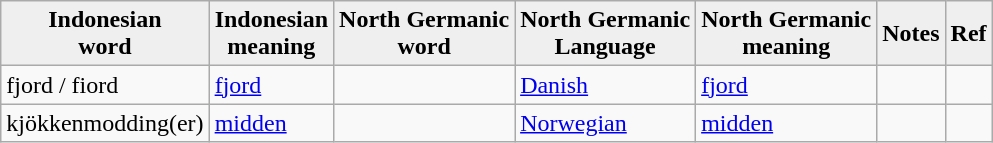<table class="wikitable">
<tr>
<th style="background:#efefef;">Indonesian<br>word</th>
<th style="background:#efefef;">Indonesian<br>meaning</th>
<th style="background:#efefef;">North Germanic<br>word</th>
<th style="background:#efefef;">North Germanic<br>Language</th>
<th style="background:#efefef;">North Germanic<br>meaning</th>
<th style="background:#efefef;">Notes</th>
<th style="background:#efefef;">Ref</th>
</tr>
<tr>
<td>fjord / fiord</td>
<td><a href='#'>fjord</a></td>
<td></td>
<td><a href='#'>Danish</a></td>
<td><a href='#'>fjord</a></td>
<td></td>
<td></td>
</tr>
<tr>
<td>kjökkenmodding(er)</td>
<td><a href='#'>midden</a></td>
<td></td>
<td><a href='#'>Norwegian</a></td>
<td><a href='#'>midden</a></td>
<td></td>
<td></td>
</tr>
</table>
